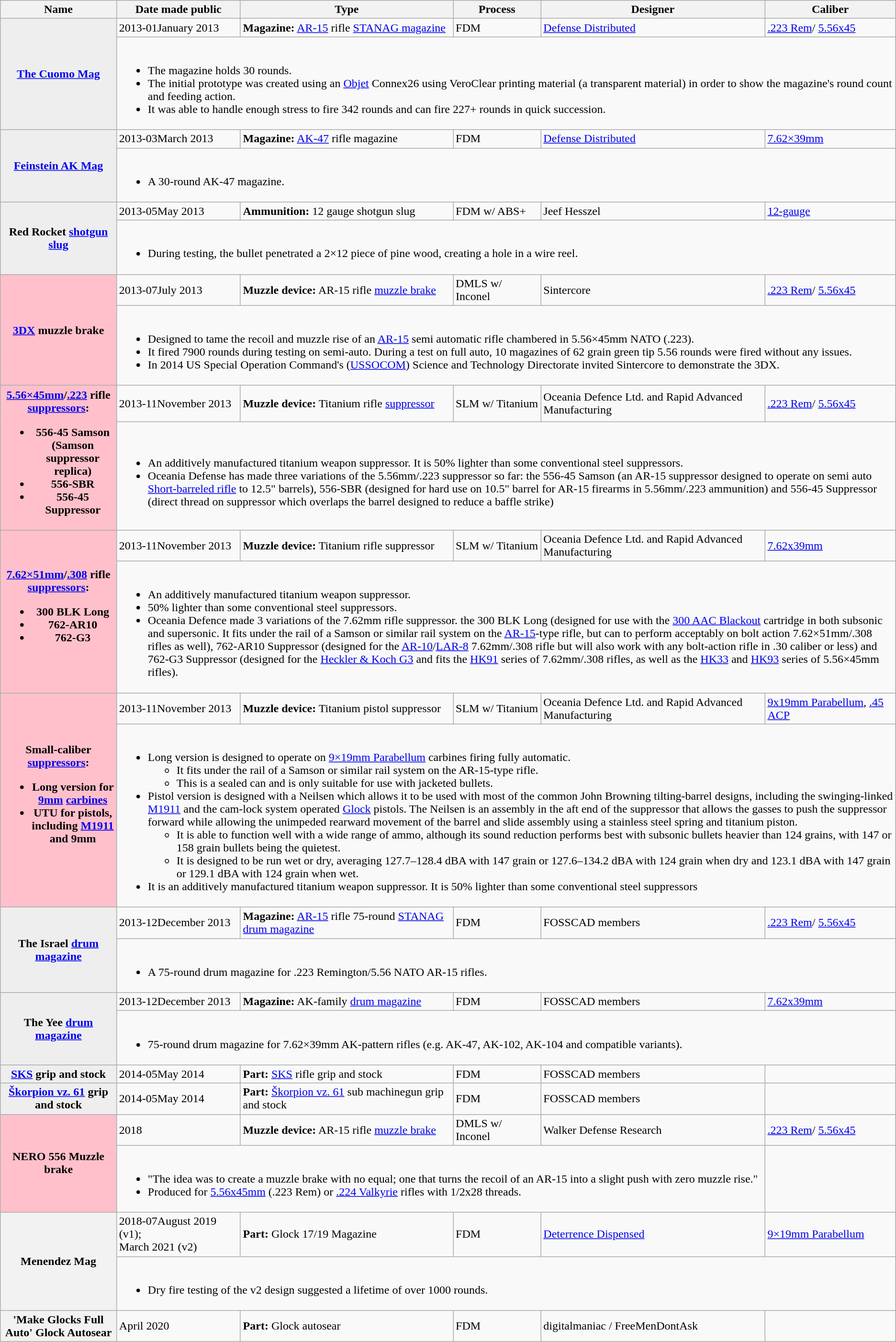<table class="wikitable sortable" style="text-align: left;">
<tr>
<th>Name</th>
<th>Date made public</th>
<th>Type</th>
<th>Process</th>
<th>Designer</th>
<th>Caliber</th>
</tr>
<tr>
<th rowspan="2" style="background: #EEEEEE;"><a href='#'>The Cuomo Mag</a></th>
<td><span>2013-01</span>January 2013</td>
<td><strong>Magazine:</strong> <a href='#'>AR-15</a> rifle <a href='#'>STANAG magazine</a></td>
<td>FDM</td>
<td><a href='#'>Defense Distributed</a></td>
<td><a href='#'>.223 Rem</a>/ <a href='#'>5.56x45</a></td>
</tr>
<tr>
<td colspan="5"><br><ul><li>The magazine holds 30 rounds.</li><li>The initial prototype was created using an <a href='#'>Objet</a> Connex26 using VeroClear printing material (a transparent material) in order to show the magazine's round count and feeding action.</li><li>It was able to handle enough stress to fire 342 rounds and can fire 227+ rounds in quick succession.</li></ul></td>
</tr>
<tr>
<th rowspan="2" style="background: #EEEEEE;"><a href='#'>Feinstein AK Mag</a></th>
<td><span>2013-03</span>March 2013</td>
<td><strong>Magazine:</strong> <a href='#'>AK-47</a> rifle magazine</td>
<td>FDM</td>
<td><a href='#'>Defense Distributed</a></td>
<td><a href='#'>7.62×39mm</a></td>
</tr>
<tr>
<td colspan="5"><br><ul><li>A 30-round AK-47 magazine.</li></ul></td>
</tr>
<tr>
<th rowspan="2" style="background: #EEEEEE;">Red Rocket <a href='#'>shotgun slug</a></th>
<td><span>2013-05</span>May 2013</td>
<td><strong>Ammunition:</strong> 12 gauge shotgun slug</td>
<td>FDM w/ ABS+</td>
<td>Jeef Hesszel</td>
<td><a href='#'>12-gauge</a></td>
</tr>
<tr>
<td colspan="5"><br><ul><li>During testing, the bullet penetrated a 2×12 piece of pine wood, creating a hole in a wire reel.</li></ul></td>
</tr>
<tr>
<th rowspan="2" style="background: pink;"><a href='#'>3DX</a> muzzle brake</th>
<td><span>2013-07</span>July 2013</td>
<td><strong>Muzzle device:</strong> AR-15 rifle <a href='#'>muzzle brake</a></td>
<td>DMLS w/ Inconel</td>
<td>Sintercore</td>
<td><a href='#'>.223 Rem</a>/ <a href='#'>5.56x45</a></td>
</tr>
<tr>
<td colspan="5"><br><ul><li>Designed to tame the recoil and muzzle rise of an <a href='#'>AR-15</a> semi automatic rifle chambered in 5.56×45mm NATO (.223).</li><li>It fired 7900 rounds during testing on semi-auto. During a test on full auto, 10 magazines of 62 grain green tip 5.56 rounds were fired without any issues.</li><li>In 2014 US Special Operation Command's (<a href='#'>USSOCOM</a>) Science and Technology Directorate invited Sintercore to demonstrate the 3DX.</li></ul></td>
</tr>
<tr>
<th rowspan="2" style="background: pink"><a href='#'>5.56×45mm</a>/<a href='#'>.223</a> rifle <a href='#'>suppressors</a>:<br><ul><li>556-45 Samson (Samson suppressor replica)</li><li>556-SBR</li><li>556-45 Suppressor</li></ul></th>
<td><span>2013-11</span>November 2013</td>
<td><strong>Muzzle device:</strong> Titanium rifle <a href='#'>suppressor</a></td>
<td>SLM w/ Titanium</td>
<td>Oceania Defence Ltd. and Rapid Advanced Manufacturing</td>
<td><a href='#'>.223 Rem</a>/ <a href='#'>5.56x45</a></td>
</tr>
<tr>
<td colspan="5"><br><ul><li>An additively manufactured titanium weapon suppressor. It is 50% lighter than some conventional steel suppressors.</li><li>Oceania Defense has made three variations of the 5.56mm/.223 suppressor so far: the 556-45 Samson (an AR-15 suppressor designed to operate on semi auto <a href='#'>Short-barreled rifle</a> to 12.5" barrels), 556-SBR (designed for hard use on 10.5" barrel for AR-15 firearms in 5.56mm/.223 ammunition) and 556-45 Suppressor (direct thread on suppressor which overlaps the barrel designed to reduce a baffle strike)</li></ul></td>
</tr>
<tr>
<th rowspan="2" style="background: pink"><a href='#'>7.62×51mm</a>/<a href='#'>.308</a> rifle <a href='#'>suppressors</a>:<br><ul><li>300 BLK Long</li><li>762-AR10</li><li>762-G3</li></ul></th>
<td><span>2013-11</span>November 2013</td>
<td><strong>Muzzle device:</strong> Titanium rifle suppressor</td>
<td>SLM w/ Titanium</td>
<td>Oceania Defence Ltd. and Rapid Advanced Manufacturing</td>
<td><a href='#'>7.62x39mm</a></td>
</tr>
<tr>
<td colspan="5"><br><ul><li>An additively manufactured titanium weapon suppressor.</li><li>50% lighter than some conventional steel suppressors.</li><li>Oceania Defence made 3 variations of the 7.62mm rifle suppressor. the 300 BLK Long (designed for use with the <a href='#'>300 AAC Blackout</a> cartridge in both subsonic and supersonic. It fits under the rail of a Samson or similar rail system on the <a href='#'>AR-15</a>-type rifle, but can to perform acceptably on bolt action 7.62×51mm/.308 rifles as well), 762-AR10 Suppressor (designed for the <a href='#'>AR-10</a>/<a href='#'>LAR-8</a> 7.62mm/.308 rifle but will also work with any bolt-action rifle in .30 caliber or less) and 762-G3 Suppressor (designed for the <a href='#'>Heckler & Koch G3</a> and fits the <a href='#'>HK91</a> series of 7.62mm/.308 rifles, as well as the <a href='#'>HK33</a> and <a href='#'>HK93</a> series of 5.56×45mm rifles).</li></ul></td>
</tr>
<tr>
<th rowspan="2" style="background: pink">Small-caliber <a href='#'>suppressors</a>:<br><ul><li>Long version for <a href='#'>9mm</a> <a href='#'>carbines</a></li><li>UTU for pistols, including <a href='#'>M1911</a> and 9mm</li></ul></th>
<td><span>2013-11</span>November 2013</td>
<td><strong>Muzzle device:</strong> Titanium pistol suppressor</td>
<td>SLM w/ Titanium</td>
<td>Oceania Defence Ltd. and Rapid Advanced Manufacturing</td>
<td><a href='#'>9x19mm Parabellum</a>, <a href='#'>.45 ACP</a></td>
</tr>
<tr>
<td colspan="5"><br><ul><li>Long version is designed to operate on <a href='#'>9×19mm Parabellum</a> carbines firing fully automatic.<ul><li>It fits under the rail of a Samson or similar rail system on the AR-15-type rifle.</li><li>This is a sealed can and is only suitable for use with jacketed bullets.</li></ul></li><li>Pistol version is designed with a Neilsen which allows it to be used with most of the common John Browning tilting-barrel designs, including the swinging-linked <a href='#'>M1911</a> and the cam-lock system operated <a href='#'>Glock</a> pistols. The Neilsen is an assembly in the aft end of the suppressor that allows the gasses to push the suppressor forward while allowing the unimpeded rearward movement of the barrel and slide assembly using a stainless steel spring and titanium piston.<ul><li>It is able to function well with a wide range of ammo, although its sound reduction performs best with subsonic bullets heavier than 124 grains, with 147 or 158 grain bullets being the quietest.</li><li>It is designed to be run wet or dry, averaging 127.7–128.4 dBA with 147 grain or 127.6–134.2 dBA with 124 grain when dry and 123.1 dBA with 147 grain or 129.1 dBA with 124 grain when wet.</li></ul></li><li>It is an additively manufactured titanium weapon suppressor. It is 50% lighter than some conventional steel suppressors</li></ul></td>
</tr>
<tr>
<th rowspan="2" style="background: #EEEEEE;">The Israel <a href='#'>drum magazine</a></th>
<td><span>2013-12</span>December 2013</td>
<td><strong>Magazine:</strong> <a href='#'>AR-15</a> rifle 75-round <a href='#'>STANAG</a> <a href='#'>drum magazine</a></td>
<td>FDM</td>
<td>FOSSCAD members</td>
<td><a href='#'>.223 Rem</a>/ <a href='#'>5.56x45</a></td>
</tr>
<tr>
<td colspan="5"><br><ul><li>A 75-round drum magazine for .223 Remington/5.56 NATO AR-15 rifles.</li></ul></td>
</tr>
<tr>
<th rowspan="2" style="background: #EEEEEE;">The Yee <a href='#'>drum magazine</a></th>
<td><span>2013-12</span>December 2013</td>
<td><strong>Magazine:</strong> AK-family  <a href='#'>drum magazine</a></td>
<td>FDM</td>
<td>FOSSCAD members</td>
<td><a href='#'>7.62x39mm</a></td>
</tr>
<tr>
<td colspan="5"><br><ul><li>75-round drum magazine for 7.62×39mm AK-pattern rifles (e.g. AK-47, AK-102, AK-104 and compatible variants).</li></ul></td>
</tr>
<tr>
<th style="background: #EEEEEE;"><a href='#'>SKS</a> grip and stock</th>
<td><span>2014-05</span>May 2014</td>
<td><strong>Part:</strong> <a href='#'>SKS</a> rifle grip and stock</td>
<td>FDM</td>
<td>FOSSCAD members</td>
<td></td>
</tr>
<tr>
<th style="background: #EEEEEE;"><a href='#'>Škorpion vz. 61</a> grip and stock</th>
<td><span>2014-05</span>May 2014</td>
<td><strong>Part:</strong> <a href='#'>Škorpion vz. 61</a> sub machinegun grip and stock</td>
<td>FDM</td>
<td>FOSSCAD members</td>
<td></td>
</tr>
<tr>
<th rowspan="2" style="background: pink;">NERO 556 Muzzle brake</th>
<td>2018</td>
<td><strong>Muzzle device:</strong> AR-15 rifle <a href='#'>muzzle brake</a></td>
<td>DMLS w/ Inconel</td>
<td>Walker Defense Research</td>
<td><a href='#'>.223 Rem</a>/ <a href='#'>5.56x45</a></td>
</tr>
<tr>
<td colspan="4"><br><ul><li>"The idea was to create a muzzle brake with no equal; one that turns the recoil of an AR-15 into a slight push with zero muzzle rise."</li><li>Produced for <a href='#'>5.56x45mm</a> (.223 Rem) or <a href='#'>.224 Valkyrie</a> rifles with 1/2x28 threads.</li></ul></td>
<td></td>
</tr>
<tr>
<th rowspan="2">Menendez Mag</th>
<td><span>2018-07</span>August 2019 (v1);<br>March 2021 (v2)</td>
<td><strong>Part:</strong> Glock 17/19 Magazine</td>
<td>FDM</td>
<td><a href='#'>Deterrence Dispensed</a></td>
<td><a href='#'>9×19mm Parabellum</a></td>
</tr>
<tr>
<td colspan="5"><br><ul><li>Dry fire testing of the v2 design suggested a lifetime of over 1000 rounds.</li></ul></td>
</tr>
<tr>
<th><strong>'Make Glocks Full Auto' Glock Autosear</strong></th>
<td>April 2020</td>
<td><strong>Part:</strong> Glock autosear</td>
<td>FDM</td>
<td>digitalmaniac / FreeMenDontAsk</td>
<td></td>
</tr>
</table>
